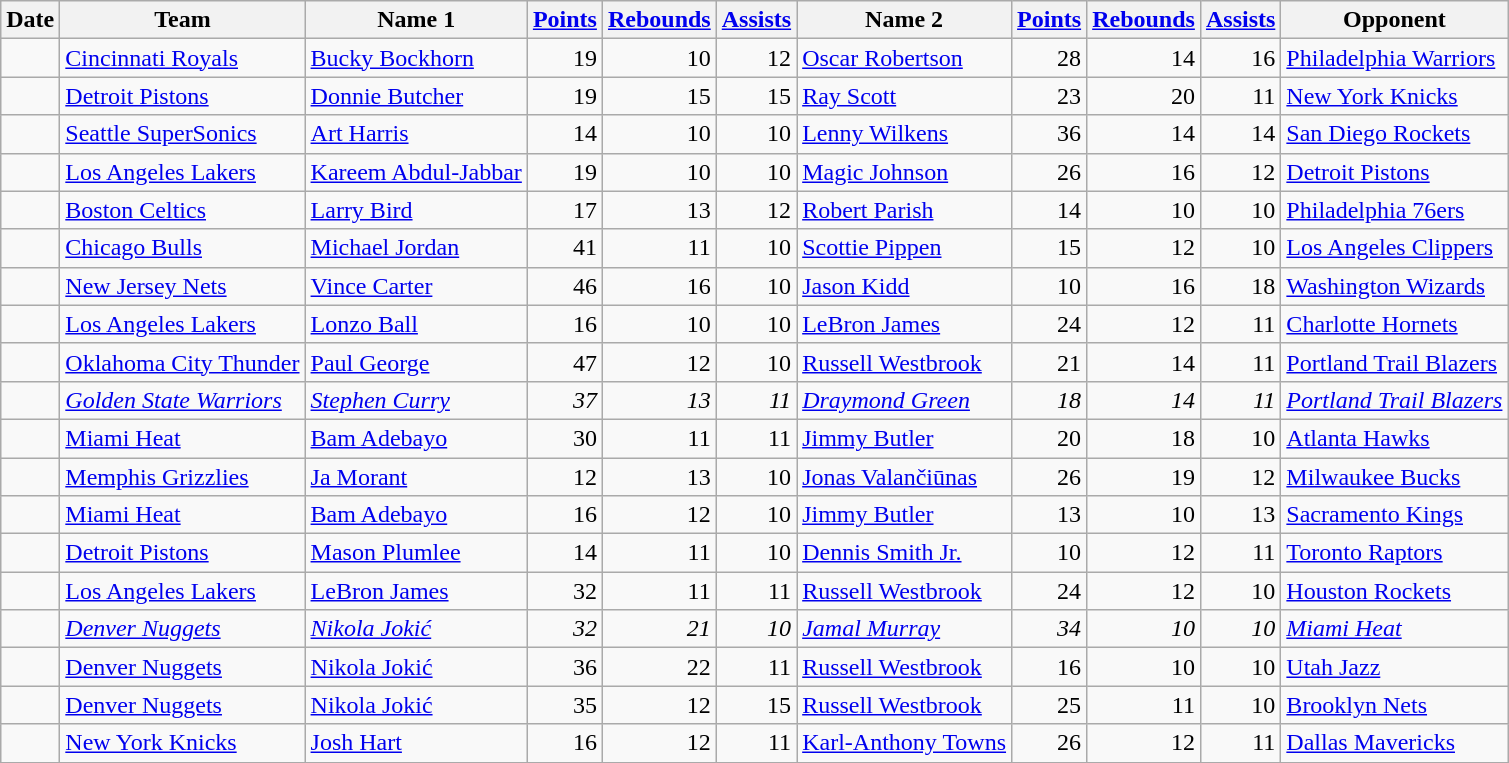<table class="wikitable sortable">
<tr>
<th scope="col">Date</th>
<th scope="col">Team</th>
<th scope="col">Name 1</th>
<th scope="col"><a href='#'>Points</a></th>
<th scope="col"><a href='#'>Rebounds</a></th>
<th scope="col"><a href='#'>Assists</a></th>
<th scope="col">Name 2</th>
<th scope="col"><a href='#'>Points</a></th>
<th scope="col"><a href='#'>Rebounds</a></th>
<th scope="col"><a href='#'>Assists</a></th>
<th scope="col">Opponent</th>
</tr>
<tr>
<td scope="row"></td>
<td><a href='#'>Cincinnati Royals</a></td>
<td><a href='#'>Bucky Bockhorn</a></td>
<td align=right>19</td>
<td align=right>10</td>
<td align=right>12</td>
<td><a href='#'>Oscar Robertson</a></td>
<td align=right>28</td>
<td align=right>14</td>
<td align=right>16</td>
<td><a href='#'>Philadelphia Warriors</a></td>
</tr>
<tr>
<td scope="row"></td>
<td><a href='#'>Detroit Pistons</a></td>
<td><a href='#'>Donnie Butcher</a></td>
<td align=right>19</td>
<td align=right>15</td>
<td align=right>15</td>
<td><a href='#'>Ray Scott</a></td>
<td align=right>23</td>
<td align=right>20</td>
<td align=right>11</td>
<td><a href='#'>New York Knicks</a></td>
</tr>
<tr>
<td scope="row"></td>
<td><a href='#'>Seattle SuperSonics</a></td>
<td><a href='#'>Art Harris</a></td>
<td align=right>14</td>
<td align=right>10</td>
<td align=right>10</td>
<td><a href='#'>Lenny Wilkens</a></td>
<td align=right>36</td>
<td align=right>14</td>
<td align=right>14</td>
<td><a href='#'>San Diego Rockets</a></td>
</tr>
<tr>
<td scope="row"></td>
<td><a href='#'>Los Angeles Lakers</a></td>
<td><a href='#'>Kareem Abdul-Jabbar</a></td>
<td align=right>19</td>
<td align=right>10</td>
<td align=right>10</td>
<td><a href='#'>Magic Johnson</a></td>
<td align=right>26</td>
<td align=right>16</td>
<td align=right>12</td>
<td><a href='#'>Detroit Pistons</a></td>
</tr>
<tr>
<td scope="row"></td>
<td><a href='#'>Boston Celtics</a></td>
<td><a href='#'>Larry Bird</a></td>
<td align=right>17</td>
<td align=right>13</td>
<td align=right>12</td>
<td><a href='#'>Robert Parish</a></td>
<td align=right>14</td>
<td align=right>10</td>
<td align=right>10</td>
<td><a href='#'>Philadelphia 76ers</a></td>
</tr>
<tr>
<td scope="row"></td>
<td><a href='#'>Chicago Bulls</a></td>
<td><a href='#'>Michael Jordan</a></td>
<td align=right>41</td>
<td align=right>11</td>
<td align=right>10</td>
<td><a href='#'>Scottie Pippen</a></td>
<td align=right>15</td>
<td align=right>12</td>
<td align=right>10</td>
<td><a href='#'>Los Angeles Clippers</a></td>
</tr>
<tr>
<td scope="row"></td>
<td><a href='#'>New Jersey Nets</a></td>
<td><a href='#'>Vince Carter</a></td>
<td align=right>46</td>
<td align=right>16</td>
<td align=right>10</td>
<td><a href='#'>Jason Kidd</a></td>
<td align=right>10</td>
<td align=right>16</td>
<td align=right>18</td>
<td><a href='#'>Washington Wizards</a></td>
</tr>
<tr>
<td scope="row"></td>
<td><a href='#'>Los Angeles Lakers</a></td>
<td><a href='#'>Lonzo Ball</a></td>
<td align=right>16</td>
<td align=right>10</td>
<td align=right>10</td>
<td><a href='#'>LeBron James</a></td>
<td align=right>24</td>
<td align=right>12</td>
<td align=right>11</td>
<td><a href='#'>Charlotte Hornets</a></td>
</tr>
<tr>
<td scope="row"></td>
<td><a href='#'>Oklahoma City Thunder</a></td>
<td><a href='#'>Paul George</a></td>
<td align=right>47</td>
<td align=right>12</td>
<td align=right>10</td>
<td><a href='#'>Russell Westbrook</a></td>
<td align=right>21</td>
<td align=right>14</td>
<td align=right>11</td>
<td><a href='#'>Portland Trail Blazers</a></td>
</tr>
<tr>
<td scope="row"><em></em></td>
<td><em><a href='#'>Golden State Warriors</a></em></td>
<td><em><a href='#'>Stephen Curry</a></em></td>
<td align=right><em>37</em></td>
<td align=right><em>13</em></td>
<td align=right><em>11</em></td>
<td><em><a href='#'>Draymond Green</a></em></td>
<td align=right><em>18</em></td>
<td align=right><em>14</em></td>
<td align=right><em>11</em></td>
<td><em><a href='#'>Portland Trail Blazers</a></em></td>
</tr>
<tr>
<td scope="row"></td>
<td><a href='#'>Miami Heat</a></td>
<td><a href='#'>Bam Adebayo</a></td>
<td align=right>30</td>
<td align=right>11</td>
<td align=right>11</td>
<td><a href='#'>Jimmy Butler</a></td>
<td align=right>20</td>
<td align=right>18</td>
<td align=right>10</td>
<td><a href='#'>Atlanta Hawks</a></td>
</tr>
<tr>
<td scope="row"></td>
<td><a href='#'>Memphis Grizzlies</a></td>
<td><a href='#'>Ja Morant</a></td>
<td align=right>12</td>
<td align=right>13</td>
<td align=right>10</td>
<td><a href='#'>Jonas Valančiūnas</a></td>
<td align=right>26</td>
<td align=right>19</td>
<td align=right>12</td>
<td><a href='#'>Milwaukee Bucks</a></td>
</tr>
<tr>
<td scope="row"></td>
<td><a href='#'>Miami Heat</a></td>
<td><a href='#'>Bam Adebayo</a></td>
<td align=right>16</td>
<td align=right>12</td>
<td align=right>10</td>
<td><a href='#'>Jimmy Butler</a></td>
<td align=right>13</td>
<td align=right>10</td>
<td align=right>13</td>
<td><a href='#'>Sacramento Kings</a></td>
</tr>
<tr>
<td scope="row"></td>
<td><a href='#'>Detroit Pistons</a></td>
<td><a href='#'>Mason Plumlee</a></td>
<td align=right>14</td>
<td align=right>11</td>
<td align=right>10</td>
<td><a href='#'>Dennis Smith Jr.</a></td>
<td align=right>10</td>
<td align=right>12</td>
<td align=right>11</td>
<td><a href='#'>Toronto Raptors</a></td>
</tr>
<tr>
<td scope="row"></td>
<td><a href='#'>Los Angeles Lakers</a></td>
<td><a href='#'>LeBron James</a></td>
<td align=right>32</td>
<td align=right>11</td>
<td align=right>11</td>
<td><a href='#'>Russell Westbrook</a></td>
<td align=right>24</td>
<td align=right>12</td>
<td align=right>10</td>
<td><a href='#'>Houston Rockets</a></td>
</tr>
<tr>
<td scope="row"><em></em></td>
<td><em><a href='#'>Denver Nuggets</a></em></td>
<td><em><a href='#'>Nikola Jokić</a></em></td>
<td align=right><em>32</em></td>
<td align=right><em>21</em></td>
<td align=right><em>10</em></td>
<td><em><a href='#'>Jamal Murray</a></em></td>
<td align=right><em>34</em></td>
<td align=right><em>10</em></td>
<td align=right><em>10</em></td>
<td><em><a href='#'>Miami Heat</a></em></td>
</tr>
<tr>
<td scope="row"></td>
<td><a href='#'>Denver Nuggets</a></td>
<td><a href='#'>Nikola Jokić</a></td>
<td align=right>36</td>
<td align=right>22</td>
<td align=right>11</td>
<td><a href='#'>Russell Westbrook</a></td>
<td align=right>16</td>
<td align=right>10</td>
<td align=right>10</td>
<td><a href='#'>Utah Jazz</a></td>
</tr>
<tr>
<td scope="row"></td>
<td><a href='#'>Denver Nuggets</a></td>
<td><a href='#'>Nikola Jokić</a></td>
<td align=right>35</td>
<td align=right>12</td>
<td align=right>15</td>
<td><a href='#'>Russell Westbrook</a></td>
<td align=right>25</td>
<td align=right>11</td>
<td align=right>10</td>
<td><a href='#'>Brooklyn Nets</a></td>
</tr>
<tr>
<td scope="row"></td>
<td><a href='#'>New York Knicks</a></td>
<td><a href='#'>Josh Hart</a></td>
<td align=right>16</td>
<td align=right>12</td>
<td align=right>11</td>
<td><a href='#'>Karl-Anthony Towns</a></td>
<td align=right>26</td>
<td align=right>12</td>
<td align=right>11</td>
<td><a href='#'>Dallas Mavericks</a></td>
</tr>
<tr>
</tr>
</table>
